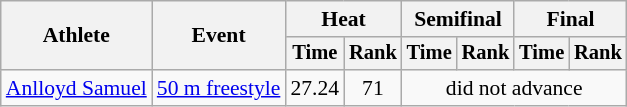<table class=wikitable style="font-size:90%">
<tr>
<th rowspan="2">Athlete</th>
<th rowspan="2">Event</th>
<th colspan="2">Heat</th>
<th colspan="2">Semifinal</th>
<th colspan="2">Final</th>
</tr>
<tr style="font-size:95%">
<th>Time</th>
<th>Rank</th>
<th>Time</th>
<th>Rank</th>
<th>Time</th>
<th>Rank</th>
</tr>
<tr align=center>
<td align=left><a href='#'>Anlloyd Samuel</a></td>
<td align=left><a href='#'>50 m freestyle</a></td>
<td>27.24</td>
<td>71</td>
<td colspan=4>did not advance</td>
</tr>
</table>
